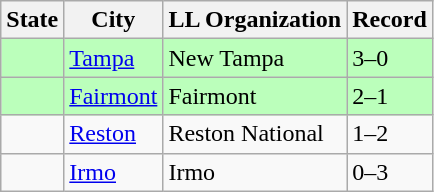<table class="wikitable">
<tr>
<th>State</th>
<th>City</th>
<th>LL Organization</th>
<th>Record</th>
</tr>
<tr bgcolor=#bbffbb>
<td><strong></strong></td>
<td><a href='#'>Tampa</a></td>
<td>New Tampa</td>
<td>3–0</td>
</tr>
<tr bgcolor=#bbffbb>
<td><strong></strong></td>
<td><a href='#'>Fairmont</a></td>
<td>Fairmont</td>
<td>2–1</td>
</tr>
<tr>
<td><strong></strong></td>
<td><a href='#'>Reston</a></td>
<td>Reston National</td>
<td>1–2</td>
</tr>
<tr>
<td><strong></strong></td>
<td><a href='#'>Irmo</a></td>
<td>Irmo</td>
<td>0–3</td>
</tr>
</table>
